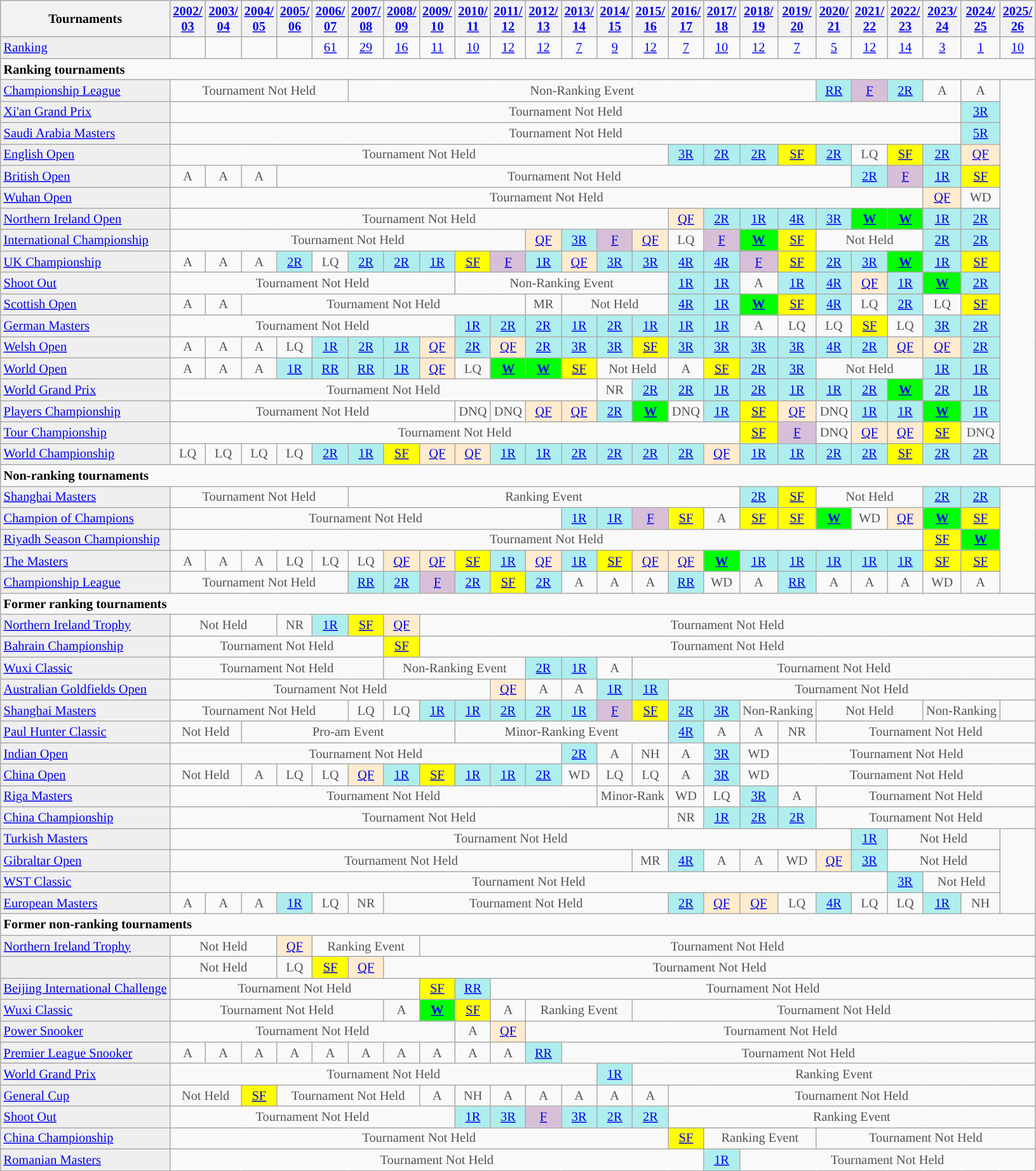<table class="wikitable" style="font-size:85%;">
<tr>
<th>Tournaments</th>
<th><a href='#'>2002/<br>03</a></th>
<th><a href='#'>2003/<br>04</a></th>
<th><a href='#'>2004/<br>05</a></th>
<th><a href='#'>2005/<br>06</a></th>
<th><a href='#'>2006/<br>07</a></th>
<th><a href='#'>2007/<br>08</a></th>
<th><a href='#'>2008/<br>09</a></th>
<th><a href='#'>2009/<br>10</a></th>
<th><a href='#'>2010/<br>11</a></th>
<th><a href='#'>2011/<br>12</a></th>
<th><a href='#'>2012/<br>13</a></th>
<th><a href='#'>2013/<br>14</a></th>
<th><a href='#'>2014/<br>15</a></th>
<th><a href='#'>2015/<br>16</a></th>
<th><a href='#'>2016/<br>17</a></th>
<th><a href='#'>2017/<br>18</a></th>
<th><a href='#'>2018/<br>19</a></th>
<th><a href='#'>2019/<br>20</a></th>
<th><a href='#'>2020/<br>21</a></th>
<th><a href='#'>2021/<br>22</a></th>
<th><a href='#'>2022/<br>23</a></th>
<th><a href='#'>2023/<br>24</a></th>
<th><a href='#'>2024/<br>25</a></th>
<th><a href='#'>2025/<br>26</a></th>
</tr>
<tr>
<td style="background:#EFEFEF;"><a href='#'>Ranking</a></td>
<td align="center"></td>
<td align="center"></td>
<td align="center"></td>
<td align="center"></td>
<td align="center"><a href='#'>61</a></td>
<td align="center"><a href='#'>29</a></td>
<td align="center"><a href='#'>16</a></td>
<td align="center"><a href='#'>11</a></td>
<td align="center"><a href='#'>10</a></td>
<td align="center"><a href='#'>12</a></td>
<td align="center"><a href='#'>12</a></td>
<td align="center"><a href='#'>7</a></td>
<td align="center"><a href='#'>9</a></td>
<td align="center"><a href='#'>12</a></td>
<td align="center"><a href='#'>7</a></td>
<td align="center"><a href='#'>10</a></td>
<td align="center"><a href='#'>12</a></td>
<td align="center"><a href='#'>7</a></td>
<td align="center"><a href='#'>5</a></td>
<td align="center"><a href='#'>12</a></td>
<td align="center"><a href='#'>14</a></td>
<td align="center"><a href='#'>3</a></td>
<td align="center"><a href='#'>1</a></td>
<td align="center"><a href='#'>10</a></td>
</tr>
<tr>
<td colspan="30"><strong>Ranking tournaments</strong></td>
</tr>
<tr>
<td style="background:#EFEFEF;"><a href='#'>Championship League</a></td>
<td align="center" colspan="5" style="color:#555555;">Tournament Not Held</td>
<td align="center" colspan="13" style="color:#555555;">Non-Ranking Event</td>
<td align="center" style="background:#afeeee;"><a href='#'>RR</a></td>
<td align="center" style="background:thistle;"><a href='#'>F</a></td>
<td align="center" style="background:#afeeee;"><a href='#'>2R</a></td>
<td align="center" style="color:#555555;">A</td>
<td align="center" style="color:#555555;">A</td>
</tr>
<tr>
<td style="background:#EFEFEF;"><a href='#'>Xi'an Grand Prix</a></td>
<td align="center" colspan="22" style="color:#555555;">Tournament Not Held</td>
<td align="center" style="background:#afeeee;"><a href='#'>3R</a></td>
</tr>
<tr>
<td style="background:#EFEFEF;"><a href='#'>Saudi Arabia Masters</a></td>
<td align="center" colspan="22" style="color:#555555;">Tournament Not Held</td>
<td align="center" style="background:#afeeee;"><a href='#'>5R</a></td>
</tr>
<tr>
<td style="background:#EFEFEF;"><a href='#'>English Open</a></td>
<td align="center" colspan="14" style="color:#555555;">Tournament Not Held</td>
<td align="center" style="background:#afeeee;"><a href='#'>3R</a></td>
<td align="center" style="background:#afeeee;"><a href='#'>2R</a></td>
<td align="center" style="background:#afeeee;"><a href='#'>2R</a></td>
<td align="center" style="background:yellow;"><a href='#'>SF</a></td>
<td align="center" style="background:#afeeee;"><a href='#'>2R</a></td>
<td align="center" style="color:#555555;">LQ</td>
<td align="center" style="background:yellow;"><a href='#'>SF</a></td>
<td align="center" style="background:#afeeee;"><a href='#'>2R</a></td>
<td align="center" style="background:#ffebcd;"><a href='#'>QF</a></td>
</tr>
<tr>
<td style="background:#EFEFEF;"><a href='#'>British Open</a></td>
<td align="center" style="color:#555555;">A</td>
<td align="center" style="color:#555555;">A</td>
<td align="center" style="color:#555555;">A</td>
<td align="center" colspan="16" style="color:#555555;">Tournament Not Held</td>
<td align="center" style="background:#afeeee;"><a href='#'>2R</a></td>
<td align="center" style="background:thistle;"><a href='#'>F</a></td>
<td align="center" style="background:#afeeee;"><a href='#'>1R</a></td>
<td align="center" style="background:yellow;"><a href='#'>SF</a></td>
</tr>
<tr>
<td style="background:#EFEFEF;"><a href='#'>Wuhan Open</a></td>
<td align="center" colspan="21" style="color:#555555;">Tournament Not Held</td>
<td align="center" style="background:#ffebcd;"><a href='#'>QF</a></td>
<td align="center" style="color:#555555;">WD</td>
</tr>
<tr>
<td style="background:#EFEFEF;"><a href='#'>Northern Ireland Open</a></td>
<td align="center" colspan="14" style="color:#555555;">Tournament Not Held</td>
<td align="center" style="background:#ffebcd;"><a href='#'>QF</a></td>
<td align="center" style="background:#afeeee;"><a href='#'>2R</a></td>
<td align="center" style="background:#afeeee;"><a href='#'>1R</a></td>
<td align="center" style="background:#afeeee;"><a href='#'>4R</a></td>
<td align="center" style="background:#afeeee;"><a href='#'>3R</a></td>
<td align="center" style="background:#00ff00;"><a href='#'><strong>W</strong></a></td>
<td align="center" style="background:#00ff00;"><a href='#'><strong>W</strong></a></td>
<td align="center" style="background:#afeeee;"><a href='#'>1R</a></td>
<td align="center" style="background:#afeeee;"><a href='#'>2R</a></td>
</tr>
<tr>
<td style="background:#EFEFEF;"><a href='#'>International Championship</a></td>
<td align="center" colspan="10" style="color:#555555;">Tournament Not Held</td>
<td align="center" style="background:#ffebcd;"><a href='#'>QF</a></td>
<td align="center" style="background:#afeeee;"><a href='#'>3R</a></td>
<td align="center" style="background:thistle;"><a href='#'>F</a></td>
<td align="center" style="background:#ffebcd;"><a href='#'>QF</a></td>
<td align="center" style="color:#555555;">LQ</td>
<td align="center" style="background:thistle;"><a href='#'>F</a></td>
<td align="center" style="background:#00ff00;"><a href='#'><strong>W</strong></a></td>
<td align="center" style="background:yellow;"><a href='#'>SF</a></td>
<td align="center" colspan="3" style="color:#555555;">Not Held</td>
<td align="center" style="background:#afeeee;"><a href='#'>2R</a></td>
<td align="center" style="background:#afeeee;"><a href='#'>2R</a></td>
</tr>
<tr>
<td style="background:#EFEFEF;"><a href='#'>UK Championship</a></td>
<td align="center" style="color:#555555;">A</td>
<td align="center" style="color:#555555;">A</td>
<td align="center" style="color:#555555;">A</td>
<td align="center" style="background:#afeeee;"><a href='#'>2R</a></td>
<td align="center" style="color:#555555;">LQ</td>
<td align="center" style="background:#afeeee;"><a href='#'>2R</a></td>
<td align="center" style="background:#afeeee;"><a href='#'>2R</a></td>
<td align="center" style="background:#afeeee;"><a href='#'>1R</a></td>
<td align="center" style="background:yellow;"><a href='#'>SF</a></td>
<td align="center" style="background:thistle;"><a href='#'>F</a></td>
<td align="center" style="background:#afeeee;"><a href='#'>1R</a></td>
<td align="center" style="background:#ffebcd;"><a href='#'>QF</a></td>
<td align="center" style="background:#afeeee;"><a href='#'>3R</a></td>
<td align="center" style="background:#afeeee;"><a href='#'>3R</a></td>
<td align="center" style="background:#afeeee;"><a href='#'>4R</a></td>
<td align="center" style="background:#afeeee;"><a href='#'>4R</a></td>
<td align="center" style="background:thistle;"><a href='#'>F</a></td>
<td align="center" style="background:yellow;"><a href='#'>SF</a></td>
<td align="center" style="background:#afeeee;"><a href='#'>2R</a></td>
<td align="center" style="background:#afeeee;"><a href='#'>3R</a></td>
<td align="center" style="background:#00ff00;"><a href='#'><strong>W</strong></a></td>
<td align="center" style="background:#afeeee;"><a href='#'>1R</a></td>
<td align="center" style="background:yellow;"><a href='#'>SF</a></td>
</tr>
<tr>
<td style="background:#EFEFEF;"><a href='#'>Shoot Out</a></td>
<td align="center" colspan="8" style="color:#555555;">Tournament Not Held</td>
<td align="center" colspan="6" style="color:#555555;">Non-Ranking Event</td>
<td align="center" style="background:#afeeee;"><a href='#'>1R</a></td>
<td align="center" style="background:#afeeee;"><a href='#'>1R</a></td>
<td align="center" style="color:#555555;">A</td>
<td align="center" style="background:#afeeee;"><a href='#'>1R</a></td>
<td align="center" style="background:#afeeee;"><a href='#'>4R</a></td>
<td align="center" style="background:#ffebcd;"><a href='#'>QF</a></td>
<td align="center" style="background:#afeeee;"><a href='#'>1R</a></td>
<td align="center" style="background:#00ff00;"><a href='#'><strong>W</strong></a></td>
<td align="center" style="background:#afeeee;"><a href='#'>2R</a></td>
</tr>
<tr>
<td style="background:#EFEFEF;"><a href='#'>Scottish Open</a></td>
<td align="center" style="color:#555555;">A</td>
<td align="center" style="color:#555555;">A</td>
<td align="center" colspan="8" style="color:#555555;">Tournament Not Held</td>
<td align="center" style="color:#555555;">MR</td>
<td align="center" colspan="3" style="color:#555555;">Not Held</td>
<td align="center" style="background:#afeeee;"><a href='#'>4R</a></td>
<td align="center" style="background:#afeeee;"><a href='#'>1R</a></td>
<td align="center" style="background:#00ff00;"><a href='#'><strong>W</strong></a></td>
<td align="center" style="background:yellow;"><a href='#'>SF</a></td>
<td align="center" style="background:#afeeee;"><a href='#'>4R</a></td>
<td align="center" style="color:#555555;">LQ</td>
<td align="center" style="background:#afeeee;"><a href='#'>2R</a></td>
<td align="center" style="color:#555555;">LQ</td>
<td align="center" style="background:yellow;"><a href='#'>SF</a></td>
</tr>
<tr>
<td style="background:#EFEFEF;"><a href='#'>German Masters</a></td>
<td align="center" colspan="8" style="color:#555555;">Tournament Not Held</td>
<td align="center" style="background:#afeeee;"><a href='#'>1R</a></td>
<td align="center" style="background:#afeeee;"><a href='#'>2R</a></td>
<td align="center" style="background:#afeeee;"><a href='#'>2R</a></td>
<td align="center" style="background:#afeeee;"><a href='#'>1R</a></td>
<td align="center" style="background:#afeeee;"><a href='#'>2R</a></td>
<td align="center" style="background:#afeeee;"><a href='#'>1R</a></td>
<td align="center" style="background:#afeeee;"><a href='#'>1R</a></td>
<td align="center" style="background:#afeeee;"><a href='#'>1R</a></td>
<td align="center" style="color:#555555;">A</td>
<td align="center" style="color:#555555;">LQ</td>
<td align="center" style="color:#555555;">LQ</td>
<td align="center" style="background:yellow;"><a href='#'>SF</a></td>
<td align="center" style="color:#555555;">LQ</td>
<td align="center" style="background:#afeeee;"><a href='#'>3R</a></td>
<td align="center" style="background:#afeeee;"><a href='#'>2R</a></td>
</tr>
<tr>
<td style="background:#EFEFEF;"><a href='#'>Welsh Open</a></td>
<td align="center" style="color:#555555;">A</td>
<td align="center" style="color:#555555;">A</td>
<td align="center" style="color:#555555;">A</td>
<td align="center" style="color:#555555;">LQ</td>
<td align="center" style="background:#afeeee;"><a href='#'>1R</a></td>
<td align="center" style="background:#afeeee;"><a href='#'>2R</a></td>
<td align="center" style="background:#afeeee;"><a href='#'>1R</a></td>
<td align="center" style="background:#ffebcd;"><a href='#'>QF</a></td>
<td align="center" style="background:#afeeee;"><a href='#'>2R</a></td>
<td align="center" style="background:#ffebcd;"><a href='#'>QF</a></td>
<td align="center" style="background:#afeeee;"><a href='#'>2R</a></td>
<td align="center" style="background:#afeeee;"><a href='#'>3R</a></td>
<td align="center" style="background:#afeeee;"><a href='#'>3R</a></td>
<td align="center" style="background:yellow;"><a href='#'>SF</a></td>
<td align="center" style="background:#afeeee;"><a href='#'>3R</a></td>
<td align="center" style="background:#afeeee;"><a href='#'>3R</a></td>
<td align="center" style="background:#afeeee;"><a href='#'>3R</a></td>
<td align="center" style="background:#afeeee;"><a href='#'>3R</a></td>
<td align="center" style="background:#afeeee;"><a href='#'>4R</a></td>
<td align="center" style="background:#afeeee;"><a href='#'>2R</a></td>
<td align="center" style="background:#ffebcd;"><a href='#'>QF</a></td>
<td align="center" style="background:#ffebcd;"><a href='#'>QF</a></td>
<td align="center" style="background:#afeeee;"><a href='#'>2R</a></td>
</tr>
<tr>
<td style="background:#EFEFEF;"><a href='#'>World Open</a></td>
<td align="center" style="color:#555555;">A</td>
<td align="center" style="color:#555555;">A</td>
<td align="center" style="color:#555555;">A</td>
<td align="center" style="background:#afeeee;"><a href='#'>1R</a></td>
<td align="center" style="background:#afeeee;"><a href='#'>RR</a></td>
<td align="center" style="background:#afeeee;"><a href='#'>RR</a></td>
<td align="center" style="background:#afeeee;"><a href='#'>1R</a></td>
<td align="center" style="background:#ffebcd;"><a href='#'>QF</a></td>
<td align="center" style="color:#555555;">LQ</td>
<td align="center" style="background:#00ff00;"><a href='#'><strong>W</strong></a></td>
<td align="center" style="background:#00ff00;"><a href='#'><strong>W</strong></a></td>
<td align="center" style="background:yellow;"><a href='#'>SF</a></td>
<td align="center" colspan="2" style="color:#555555;">Not Held</td>
<td align="center" style="color:#555555;">A</td>
<td align="center" style="background:yellow;"><a href='#'>SF</a></td>
<td align="center" style="background:#afeeee;"><a href='#'>2R</a></td>
<td align="center" style="background:#afeeee;"><a href='#'>3R</a></td>
<td align="center" colspan="3" style="color:#555555;">Not Held</td>
<td align="center" style="background:#afeeee;"><a href='#'>1R</a></td>
<td align="center" style="background:#afeeee;"><a href='#'>1R</a></td>
</tr>
<tr>
<td style="background:#EFEFEF;"><a href='#'>World Grand Prix</a></td>
<td align="center" colspan="12" style="color:#555555;">Tournament Not Held</td>
<td align="center" style="color:#555555;">NR</td>
<td align="center" style="background:#afeeee;"><a href='#'>2R</a></td>
<td align="center" style="background:#afeeee;"><a href='#'>2R</a></td>
<td align="center" style="background:#afeeee;"><a href='#'>1R</a></td>
<td align="center" style="background:#afeeee;"><a href='#'>2R</a></td>
<td align="center" style="background:#afeeee;"><a href='#'>1R</a></td>
<td align="center" style="background:#afeeee;"><a href='#'>1R</a></td>
<td align="center" style="background:#afeeee;"><a href='#'>2R</a></td>
<td align="center" style="background:#00ff00;"><a href='#'><strong>W</strong></a></td>
<td align="center" style="background:#afeeee;"><a href='#'>2R</a></td>
<td align="center" style="background:#afeeee;"><a href='#'>1R</a></td>
</tr>
<tr>
<td style="background:#EFEFEF;"><a href='#'>Players Championship</a></td>
<td align="center" colspan="8" style="color:#555555;">Tournament Not Held</td>
<td align="center" style="color:#555555;">DNQ</td>
<td align="center" style="color:#555555;">DNQ</td>
<td align="center" style="background:#ffebcd;"><a href='#'>QF</a></td>
<td align="center" style="background:#ffebcd;"><a href='#'>QF</a></td>
<td align="center" style="background:#afeeee;"><a href='#'>2R</a></td>
<td align="center" style="background:#00ff00;"><a href='#'><strong>W</strong></a></td>
<td align="center" style="color:#555555;">DNQ</td>
<td align="center" style="background:#afeeee;"><a href='#'>1R</a></td>
<td align="center" style="background:yellow;"><a href='#'>SF</a></td>
<td align="center" style="background:#ffebcd;"><a href='#'>QF</a></td>
<td align="center" style="color:#555555;">DNQ</td>
<td align="center" style="background:#afeeee;"><a href='#'>1R</a></td>
<td align="center" style="background:#afeeee;"><a href='#'>1R</a></td>
<td align="center" style="background:#00ff00;"><a href='#'><strong>W</strong></a></td>
<td align="center" style="background:#afeeee;"><a href='#'>1R</a></td>
</tr>
<tr>
<td style="background:#EFEFEF;"><a href='#'>Tour Championship</a></td>
<td align="center" colspan="16" style="color:#555555;">Tournament Not Held</td>
<td align="center" style="background:yellow;"><a href='#'>SF</a></td>
<td align="center" style="background:thistle;"><a href='#'>F</a></td>
<td align="center" style="color:#555555;">DNQ</td>
<td align="center" style="background:#ffebcd;"><a href='#'>QF</a></td>
<td align="center" style="background:#ffebcd;"><a href='#'>QF</a></td>
<td align="center" style="background:yellow;"><a href='#'>SF</a></td>
<td align="center" style="color:#555555;">DNQ</td>
</tr>
<tr>
<td style="background:#EFEFEF;"><a href='#'>World Championship</a></td>
<td align="center" style="color:#555555;">LQ</td>
<td align="center" style="color:#555555;">LQ</td>
<td align="center" style="color:#555555;">LQ</td>
<td align="center" style="color:#555555;">LQ</td>
<td align="center" style="background:#afeeee;"><a href='#'>2R</a></td>
<td align="center" style="background:#afeeee;"><a href='#'>1R</a></td>
<td align="center" style="background:yellow;"><a href='#'>SF</a></td>
<td align="center" style="background:#ffebcd;"><a href='#'>QF</a></td>
<td align="center" style="background:#ffebcd;"><a href='#'>QF</a></td>
<td align="center" style="background:#afeeee;"><a href='#'>1R</a></td>
<td align="center" style="background:#afeeee;"><a href='#'>1R</a></td>
<td align="center" style="background:#afeeee;"><a href='#'>2R</a></td>
<td align="center" style="background:#afeeee;"><a href='#'>2R</a></td>
<td align="center" style="background:#afeeee;"><a href='#'>2R</a></td>
<td align="center" style="background:#afeeee;"><a href='#'>2R</a></td>
<td align="center" style="background:#ffebcd;"><a href='#'>QF</a></td>
<td align="center" style="background:#afeeee;"><a href='#'>1R</a></td>
<td align="center" style="background:#afeeee;"><a href='#'>1R</a></td>
<td align="center" style="background:#afeeee;"><a href='#'>2R</a></td>
<td align="center" style="background:#afeeee;"><a href='#'>2R</a></td>
<td align="center" style="background:yellow;"><a href='#'>SF</a></td>
<td align="center" style="background:#afeeee;"><a href='#'>2R</a></td>
<td align="center" style="background:#afeeee;"><a href='#'>2R</a></td>
</tr>
<tr>
<td colspan="30"><strong>Non-ranking tournaments</strong></td>
</tr>
<tr>
<td style="background:#EFEFEF;"><a href='#'>Shanghai Masters</a></td>
<td align="center" colspan="5" style="color:#555555;">Tournament Not Held</td>
<td align="center" colspan="11" style="color:#555555;">Ranking Event</td>
<td align="center" style="background:#afeeee;"><a href='#'>2R</a></td>
<td align="center" style="background:yellow;"><a href='#'>SF</a></td>
<td align="center" colspan="3" style="color:#555555;">Not Held</td>
<td align="center" style="background:#afeeee;"><a href='#'>2R</a></td>
<td align="center" style="background:#afeeee;"><a href='#'>2R</a></td>
</tr>
<tr>
<td style="background:#EFEFEF;"><a href='#'>Champion of Champions</a></td>
<td align="center" colspan="11" style="color:#555555;">Tournament Not Held</td>
<td align="center" style="background:#afeeee;"><a href='#'>1R</a></td>
<td align="center" style="background:#afeeee;"><a href='#'>1R</a></td>
<td align="center" style="background:thistle;"><a href='#'>F</a></td>
<td align="center" style="background:yellow;"><a href='#'>SF</a></td>
<td align="center" style="color:#555555;">A</td>
<td align="center" style="background:yellow;"><a href='#'>SF</a></td>
<td align="center" style="background:yellow;"><a href='#'>SF</a></td>
<td align="center" style="background:#00ff00;"><a href='#'><strong>W</strong></a></td>
<td align="center" style="color:#555555;">WD</td>
<td align="center" style="background:#ffebcd;"><a href='#'>QF</a></td>
<td align="center" style="background:#00ff00;"><a href='#'><strong>W</strong></a></td>
<td align="center" style="background:yellow;"><a href='#'>SF</a></td>
</tr>
<tr>
<td style="background:#EFEFEF;"><a href='#'>Riyadh Season Championship</a></td>
<td align="center" colspan="21" style="color:#555555;">Tournament Not Held</td>
<td align="center" style="background:yellow;"><a href='#'>SF</a></td>
<td align="center" style="background:#00ff00;"><a href='#'><strong>W</strong></a></td>
</tr>
<tr>
<td style="background:#EFEFEF;"><a href='#'>The Masters</a></td>
<td align="center" style="color:#555555;">A</td>
<td align="center" style="color:#555555;">A</td>
<td align="center" style="color:#555555;">A</td>
<td align="center" style="color:#555555;">LQ</td>
<td align="center" style="color:#555555;">LQ</td>
<td align="center" style="color:#555555;">LQ</td>
<td align="center" style="background:#ffebcd;"><a href='#'>QF</a></td>
<td align="center" style="background:#ffebcd;"><a href='#'>QF</a></td>
<td align="center" style="background:yellow;"><a href='#'>SF</a></td>
<td align="center" style="background:#afeeee;"><a href='#'>1R</a></td>
<td align="center" style="background:#ffebcd;"><a href='#'>QF</a></td>
<td align="center" style="background:#afeeee;"><a href='#'>1R</a></td>
<td align="center" style="background:yellow;"><a href='#'>SF</a></td>
<td align="center" style="background:#ffebcd;"><a href='#'>QF</a></td>
<td align="center" style="background:#ffebcd;"><a href='#'>QF</a></td>
<td align="center" style="background:#00ff00;"><a href='#'><strong>W</strong></a></td>
<td align="center" style="background:#afeeee;"><a href='#'>1R</a></td>
<td align="center" style="background:#afeeee;"><a href='#'>1R</a></td>
<td align="center" style="background:#afeeee;"><a href='#'>1R</a></td>
<td align="center" style="background:#afeeee;"><a href='#'>1R</a></td>
<td align="center" style="background:#afeeee;"><a href='#'>1R</a></td>
<td align="center" style="background:yellow;"><a href='#'>SF</a></td>
<td align="center" style="background:yellow;"><a href='#'>SF</a></td>
</tr>
<tr>
<td style="background:#EFEFEF;"><a href='#'>Championship League</a></td>
<td align="center" colspan="5" style="color:#555555;">Tournament Not Held</td>
<td align="center" style="background:#afeeee;"><a href='#'>RR</a></td>
<td align="center" style="background:#afeeee;"><a href='#'>2R</a></td>
<td align="center" style="background:thistle;"><a href='#'>F</a></td>
<td align="center" style="background:#afeeee;"><a href='#'>2R</a></td>
<td align="center" style="background:yellow;"><a href='#'>SF</a></td>
<td align="center" style="background:#afeeee;"><a href='#'>2R</a></td>
<td align="center" style="color:#555555;">A</td>
<td align="center" style="color:#555555;">A</td>
<td align="center" style="color:#555555;">A</td>
<td align="center" style="background:#afeeee;"><a href='#'>RR</a></td>
<td align="center" style="color:#555555;">WD</td>
<td align="center" style="color:#555555;">A</td>
<td align="center" style="background:#afeeee;"><a href='#'>RR</a></td>
<td align="center" style="color:#555555;">A</td>
<td align="center" style="color:#555555;">A</td>
<td align="center" style="color:#555555;">A</td>
<td align="center" style="color:#555555;">WD</td>
<td align="center" style="color:#555555;">A</td>
</tr>
<tr>
<td colspan="30"><strong>Former ranking tournaments</strong></td>
</tr>
<tr>
<td style="background:#EFEFEF;"><a href='#'>Northern Ireland Trophy</a></td>
<td align="center" colspan="3" style="color:#555555;">Not Held</td>
<td align="center" style="color:#555555;">NR</td>
<td align="center" style="background:#afeeee;"><a href='#'>1R</a></td>
<td align="center" style="background:yellow;"><a href='#'>SF</a></td>
<td align="center" style="background:#ffebcd;"><a href='#'>QF</a></td>
<td align="center" colspan="20" style="color:#555555;">Tournament Not Held</td>
</tr>
<tr>
<td style="background:#EFEFEF;"><a href='#'>Bahrain Championship</a></td>
<td align="center" colspan="6" style="color:#555555;">Tournament Not Held</td>
<td align="center" style="background:yellow;"><a href='#'>SF</a></td>
<td align="center" colspan="20" style="color:#555555;">Tournament Not Held</td>
</tr>
<tr>
<td style="background:#EFEFEF;"><a href='#'>Wuxi Classic</a></td>
<td align="center" colspan="6" style="color:#555555;">Tournament Not Held</td>
<td align="center" colspan="4" style="color:#555555;">Non-Ranking Event</td>
<td align="center" style="background:#afeeee;"><a href='#'>2R</a></td>
<td align="center" style="background:#afeeee;"><a href='#'>1R</a></td>
<td align="center" style="color:#555555;">A</td>
<td align="center" colspan="30" style="color:#555555;">Tournament Not Held</td>
</tr>
<tr>
<td style="background:#EFEFEF;"><a href='#'>Australian Goldfields Open</a></td>
<td align="center" colspan="9" style="color:#555555;">Tournament Not Held</td>
<td align="center" style="background:#ffebcd;"><a href='#'>QF</a></td>
<td align="center" style="color:#555555;">A</td>
<td align="center" style="color:#555555;">A</td>
<td align="center" style="background:#afeeee;"><a href='#'>1R</a></td>
<td align="center" style="background:#afeeee;"><a href='#'>1R</a></td>
<td align="center" colspan="30" style="color:#555555;">Tournament Not Held</td>
</tr>
<tr>
<td style="background:#EFEFEF;"><a href='#'>Shanghai Masters</a></td>
<td align="center" colspan="5" style="color:#555555;">Tournament Not Held</td>
<td align="center" style="color:#555555;">LQ</td>
<td align="center" style="color:#555555;">LQ</td>
<td align="center" style="background:#afeeee;"><a href='#'>1R</a></td>
<td align="center" style="background:#afeeee;"><a href='#'>1R</a></td>
<td align="center" style="background:#afeeee;"><a href='#'>2R</a></td>
<td align="center" style="background:#afeeee;"><a href='#'>2R</a></td>
<td align="center" style="background:#afeeee;"><a href='#'>1R</a></td>
<td align="center" style="background:thistle;"><a href='#'>F</a></td>
<td align="center" style="background:yellow;"><a href='#'>SF</a></td>
<td align="center" style="background:#afeeee;"><a href='#'>2R</a></td>
<td align="center" style="background:#afeeee;"><a href='#'>3R</a></td>
<td align="center" colspan="2" style="color:#555555;">Non-Ranking</td>
<td align="center" colspan="3" style="color:#555555;">Not Held</td>
<td align="center" colspan="2" style="color:#555555;">Non-Ranking</td>
</tr>
<tr>
<td style="background:#EFEFEF;"><a href='#'>Paul Hunter Classic</a></td>
<td align="center" colspan="2" style="color:#555555;">Not Held</td>
<td align="center" colspan="6" style="color:#555555;">Pro-am Event</td>
<td align="center" colspan="6" style="color:#555555;">Minor-Ranking Event</td>
<td align="center" style="background:#afeeee;"><a href='#'>4R</a></td>
<td align="center" style="color:#555555;">A</td>
<td align="center" style="color:#555555;">A</td>
<td align="center" style="color:#555555;">NR</td>
<td align="center" colspan="30" style="color:#555555;">Tournament Not Held</td>
</tr>
<tr>
<td style="background:#EFEFEF;"><a href='#'>Indian Open</a></td>
<td align="center" colspan="11" style="color:#555555;">Tournament Not Held</td>
<td align="center" style="background:#afeeee;"><a href='#'>2R</a></td>
<td align="center" style="color:#555555;">A</td>
<td align="center" style="color:#555555;">NH</td>
<td align="center" style="color:#555555;">A</td>
<td align="center" style="background:#afeeee;"><a href='#'>3R</a></td>
<td align="center" style="color:#555555;">WD</td>
<td align="center" colspan="30" style="color:#555555;">Tournament Not Held</td>
</tr>
<tr>
<td style="background:#EFEFEF;"><a href='#'>China Open</a></td>
<td align="center" colspan="2" style="color:#555555;">Not Held</td>
<td align="center" style="color:#555555;">A</td>
<td align="center" style="color:#555555;">LQ</td>
<td align="center" style="color:#555555;">LQ</td>
<td align="center" style="background:#ffebcd;"><a href='#'>QF</a></td>
<td align="center" style="background:#afeeee;"><a href='#'>1R</a></td>
<td align="center" style="background:yellow;"><a href='#'>SF</a></td>
<td align="center" style="background:#afeeee;"><a href='#'>1R</a></td>
<td align="center" style="background:#afeeee;"><a href='#'>1R</a></td>
<td align="center" style="background:#afeeee;"><a href='#'>2R</a></td>
<td align="center" style="color:#555555;">WD</td>
<td align="center" style="color:#555555;">LQ</td>
<td align="center" style="color:#555555;">LQ</td>
<td align="center" style="color:#555555;">A</td>
<td align="center" style="background:#afeeee;"><a href='#'>3R</a></td>
<td align="center" style="color:#555555;">WD</td>
<td align="center" colspan="30" style="color:#555555;">Tournament Not Held</td>
</tr>
<tr>
<td style="background:#EFEFEF;"><a href='#'>Riga Masters</a></td>
<td align="center" colspan="12" style="color:#555555;">Tournament Not Held</td>
<td align="center" colspan="2" style="color:#555555;">Minor-Rank</td>
<td align="center" style="color:#555555;">WD</td>
<td align="center" style="color:#555555;">LQ</td>
<td align="center" style="background:#afeeee;"><a href='#'>3R</a></td>
<td align="center" style="color:#555555;">A</td>
<td align="center" colspan="30" style="color:#555555;">Tournament Not Held</td>
</tr>
<tr>
<td style="background:#EFEFEF;"><a href='#'>China Championship</a></td>
<td align="center" colspan="14" style="color:#555555;">Tournament Not Held</td>
<td align="center" style="color:#555555;">NR</td>
<td align="center" style="background:#afeeee;"><a href='#'>1R</a></td>
<td align="center" style="background:#afeeee;"><a href='#'>2R</a></td>
<td align="center" style="background:#afeeee;"><a href='#'>2R</a></td>
<td align="center" colspan="30" style="color:#555555;">Tournament Not Held</td>
</tr>
<tr>
<td style="background:#EFEFEF;"><a href='#'>Turkish Masters</a></td>
<td align="center" colspan="19" style="color:#555555;">Tournament Not Held</td>
<td align="center" style="background:#afeeee;"><a href='#'>1R</a></td>
<td align="center" colspan="3" style="color:#555555;">Not Held</td>
</tr>
<tr>
<td style="background:#EFEFEF;"><a href='#'>Gibraltar Open</a></td>
<td align="center" colspan="13" style="color:#555555;">Tournament Not Held</td>
<td align="center" style="color:#555555;">MR</td>
<td align="center" style="background:#afeeee;"><a href='#'>4R</a></td>
<td align="center" style="color:#555555;">A</td>
<td align="center" style="color:#555555;">A</td>
<td align="center" style="color:#555555;">WD</td>
<td align="center" style="background:#ffebcd;"><a href='#'>QF</a></td>
<td align="center" style="background:#afeeee;"><a href='#'>3R</a></td>
<td align="center" colspan="3" style="color:#555555;">Not Held</td>
</tr>
<tr>
<td style="background:#EFEFEF;"><a href='#'>WST Classic</a></td>
<td align="center" colspan="20" style="color:#555555;">Tournament Not Held</td>
<td align="center" style="background:#afeeee;"><a href='#'>3R</a></td>
<td align="center" colspan="2" style="color:#555555;">Not Held</td>
</tr>
<tr>
<td style="background:#EFEFEF;"><a href='#'>European Masters</a></td>
<td align="center" style="color:#555555;">A</td>
<td align="center" style="color:#555555;">A</td>
<td align="center" style="color:#555555;">A</td>
<td align="center" style="background:#afeeee;"><a href='#'>1R</a></td>
<td align="center" style="color:#555555;">LQ</td>
<td align="center" style="color:#555555;">NR</td>
<td align="center" colspan="8" style="color:#555555;">Tournament Not Held</td>
<td align="center" style="background:#afeeee;"><a href='#'>2R</a></td>
<td align="center" style="background:#ffebcd;"><a href='#'>QF</a></td>
<td align="center" style="background:#ffebcd;"><a href='#'>QF</a></td>
<td align="center" style="color:#555555;">LQ</td>
<td align="center" style="background:#afeeee;"><a href='#'>4R</a></td>
<td align="center" style="color:#555555;">LQ</td>
<td align="center" style="color:#555555;">LQ</td>
<td align="center" style="background:#afeeee;"><a href='#'>1R</a></td>
<td align="center" style="color:#555555;">NH</td>
</tr>
<tr>
<td colspan="30"><strong>Former non-ranking tournaments</strong></td>
</tr>
<tr>
<td style="background:#EFEFEF;"><a href='#'>Northern Ireland Trophy</a></td>
<td align="center" colspan="3" style="color:#555555;">Not Held</td>
<td align="center" style="background:#ffebcd;"><a href='#'>QF</a></td>
<td align="center" colspan="3" style="color:#555555;">Ranking Event</td>
<td align="center" colspan="30" style="color:#555555;">Tournament Not Held</td>
</tr>
<tr>
<td style="background:#EFEFEF;"></td>
<td align="center" colspan="3" style="color:#555555;">Not Held</td>
<td align="center" style="color:#555555;">LQ</td>
<td align="center" style="background:yellow;"><a href='#'>SF</a></td>
<td align="center" style="background:#ffebcd;"><a href='#'>QF</a></td>
<td align="center" colspan="30" style="color:#555555;">Tournament Not Held</td>
</tr>
<tr>
<td style="background:#EFEFEF;"><a href='#'>Beijing International Challenge</a></td>
<td align="center" colspan="7" style="color:#555555;">Tournament Not Held</td>
<td align="center" style="background:yellow;"><a href='#'>SF</a></td>
<td align="center" style="background:#afeeee;"><a href='#'>RR</a></td>
<td align="center" colspan="30" style="color:#555555;">Tournament Not Held</td>
</tr>
<tr>
<td style="background:#EFEFEF;"><a href='#'>Wuxi Classic</a></td>
<td align="center" colspan="6" style="color:#555555;">Tournament Not Held</td>
<td align="center" style="color:#555555;">A</td>
<td align="center" style="background:#00ff00;"><a href='#'><strong>W</strong></a></td>
<td align="center" style="background:yellow;"><a href='#'>SF</a></td>
<td align="center" style="color:#555555;">A</td>
<td align="center" colspan="3" style="color:#555555;">Ranking Event</td>
<td align="center" colspan="30" style="color:#555555;">Tournament Not Held</td>
</tr>
<tr>
<td style="background:#EFEFEF;"><a href='#'>Power Snooker</a></td>
<td align="center" colspan="8" style="color:#555555;">Tournament Not Held</td>
<td align="center" style="color:#555555;">A</td>
<td align="center" style="background:#ffebcd;"><a href='#'>QF</a></td>
<td align="center" colspan="30" style="color:#555555;">Tournament Not Held</td>
</tr>
<tr>
<td style="background:#EFEFEF;"><a href='#'>Premier League Snooker</a></td>
<td align="center" style="color:#555555;">A</td>
<td align="center" style="color:#555555;">A</td>
<td align="center" style="color:#555555;">A</td>
<td align="center" style="color:#555555;">A</td>
<td align="center" style="color:#555555;">A</td>
<td align="center" style="color:#555555;">A</td>
<td align="center" style="color:#555555;">A</td>
<td align="center" style="color:#555555;">A</td>
<td align="center" style="color:#555555;">A</td>
<td align="center" style="color:#555555;">A</td>
<td align="center" style="background:#afeeee;"><a href='#'>RR</a></td>
<td align="center" colspan="30" style="color:#555555;">Tournament Not Held</td>
</tr>
<tr>
<td style="background:#EFEFEF;"><a href='#'>World Grand Prix</a></td>
<td align="center" colspan="12" style="color:#555555;">Tournament Not Held</td>
<td align="center" style="background:#afeeee;"><a href='#'>1R</a></td>
<td align="center" colspan="30" style="color:#555555;">Ranking Event</td>
</tr>
<tr>
<td style="background:#EFEFEF;"><a href='#'>General Cup</a></td>
<td align="center" colspan="2" style="color:#555555;">Not Held</td>
<td align="center" style="background:yellow;"><a href='#'>SF</a></td>
<td align="center" colspan="4" style="color:#555555;">Tournament Not Held</td>
<td align="center" style="color:#555555;">A</td>
<td align="center" style="color:#555555;">NH</td>
<td align="center" style="color:#555555;">A</td>
<td align="center" style="color:#555555;">A</td>
<td align="center" style="color:#555555;">A</td>
<td align="center" style="color:#555555;">A</td>
<td align="center" style="color:#555555;">A</td>
<td align="center" colspan="30" style="color:#555555;">Tournament Not Held</td>
</tr>
<tr>
<td style="background:#EFEFEF;"><a href='#'>Shoot Out</a></td>
<td align="center" colspan="8" style="color:#555555;">Tournament Not Held</td>
<td align="center" style="background:#afeeee;"><a href='#'>1R</a></td>
<td align="center" style="background:#afeeee;"><a href='#'>3R</a></td>
<td align="center" style="background:thistle;"><a href='#'>F</a></td>
<td align="center" style="background:#afeeee;"><a href='#'>3R</a></td>
<td align="center" style="background:#afeeee;"><a href='#'>2R</a></td>
<td align="center" style="background:#afeeee;"><a href='#'>2R</a></td>
<td align="center" colspan="30" style="color:#555555;">Ranking Event</td>
</tr>
<tr>
<td style="background:#EFEFEF;"><a href='#'>China Championship</a></td>
<td align="center" colspan="14" style="color:#555555;">Tournament Not Held</td>
<td align="center" style="background:yellow;"><a href='#'>SF</a></td>
<td align="center" colspan="3" style="color:#555555;">Ranking Event</td>
<td align="center" colspan="30" style="color:#555555;">Tournament Not Held</td>
</tr>
<tr>
<td style="background:#EFEFEF;"><a href='#'>Romanian Masters</a></td>
<td align="center" colspan="15" style="color:#555555;">Tournament Not Held</td>
<td align="center" style="background:#afeeee;"><a href='#'>1R</a></td>
<td align="center" colspan="30" style="color:#555555;">Tournament Not Held</td>
</tr>
</table>
